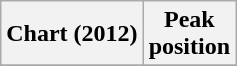<table class="wikitable sortable plainrowheaders" style="text-align:center">
<tr>
<th scope="col">Chart (2012)</th>
<th scope="col">Peak<br> position</th>
</tr>
<tr>
</tr>
</table>
